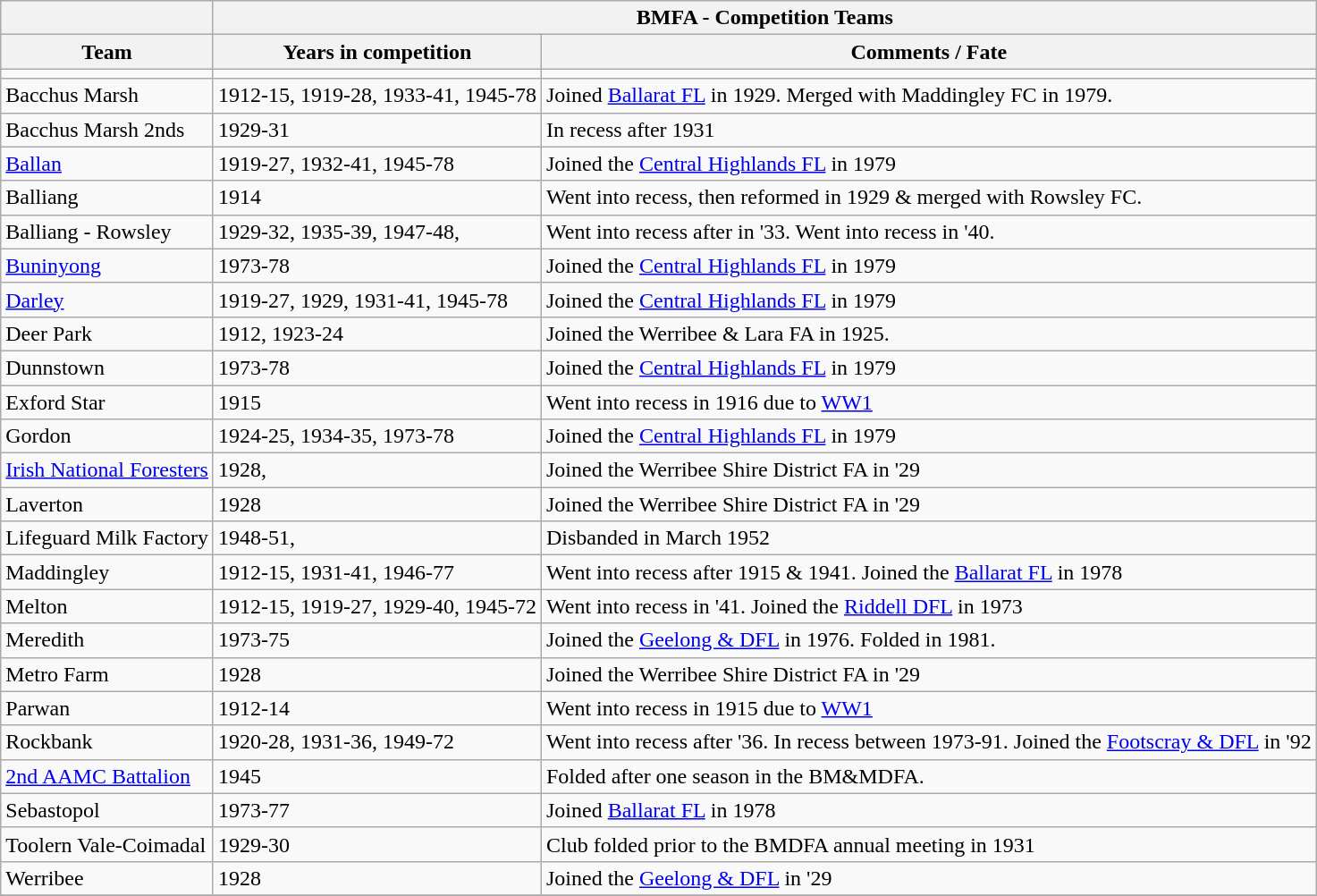<table class="wikitable collapsible collapsed">
<tr>
<th></th>
<th colspan=9>BMFA - Competition Teams</th>
</tr>
<tr>
<th>Team</th>
<th>Years in competition</th>
<th>Comments / Fate</th>
</tr>
<tr>
<td></td>
<td></td>
<td></td>
</tr>
<tr>
<td>Bacchus Marsh</td>
<td>1912-15, 1919-28, 1933-41, 1945-78</td>
<td>Joined <a href='#'>Ballarat FL</a> in 1929. Merged with Maddingley FC in 1979.</td>
</tr>
<tr>
<td>Bacchus Marsh 2nds</td>
<td>1929-31</td>
<td>In recess after 1931</td>
</tr>
<tr>
<td><a href='#'>Ballan</a></td>
<td>1919-27, 1932-41, 1945-78</td>
<td>Joined the <a href='#'>Central Highlands FL</a> in 1979</td>
</tr>
<tr>
<td>Balliang</td>
<td>1914</td>
<td>Went into recess, then reformed in 1929 & merged with Rowsley FC.</td>
</tr>
<tr>
<td>Balliang - Rowsley</td>
<td>1929-32,  1935-39, 1947-48,</td>
<td>Went into recess after in '33. Went into recess in '40.</td>
</tr>
<tr>
<td><a href='#'>Buninyong</a></td>
<td>1973-78</td>
<td>Joined the <a href='#'>Central Highlands FL</a> in 1979</td>
</tr>
<tr>
<td><a href='#'>Darley</a></td>
<td>1919-27, 1929, 1931-41, 1945-78</td>
<td>Joined the <a href='#'>Central Highlands FL</a> in 1979</td>
</tr>
<tr>
<td>Deer Park</td>
<td>1912, 1923-24</td>
<td>Joined the Werribee & Lara FA in 1925.</td>
</tr>
<tr>
<td>Dunnstown</td>
<td>1973-78</td>
<td>Joined the <a href='#'>Central Highlands FL</a> in 1979</td>
</tr>
<tr>
<td>Exford Star</td>
<td>1915</td>
<td>Went into recess in 1916 due to <a href='#'>WW1</a></td>
</tr>
<tr>
<td>Gordon</td>
<td>1924-25,  1934-35, 1973-78</td>
<td>Joined the <a href='#'>Central Highlands FL</a> in 1979</td>
</tr>
<tr>
<td><a href='#'>Irish National Foresters</a></td>
<td>1928,</td>
<td>Joined the Werribee Shire District FA in '29</td>
</tr>
<tr>
<td>Laverton</td>
<td>1928</td>
<td>Joined the Werribee Shire District FA in '29</td>
</tr>
<tr>
<td>Lifeguard Milk Factory</td>
<td>1948-51,</td>
<td>Disbanded in March 1952</td>
</tr>
<tr>
<td>Maddingley</td>
<td>1912-15, 1931-41, 1946-77</td>
<td>Went into recess after 1915 & 1941. Joined the <a href='#'>Ballarat FL</a> in 1978</td>
</tr>
<tr>
<td>Melton</td>
<td>1912-15, 1919-27, 1929-40, 1945-72</td>
<td>Went into recess in '41. Joined the <a href='#'>Riddell  DFL</a> in 1973</td>
</tr>
<tr>
<td>Meredith</td>
<td>1973-75</td>
<td>Joined the <a href='#'>Geelong & DFL</a> in 1976. Folded in 1981.</td>
</tr>
<tr>
<td>Metro Farm</td>
<td>1928</td>
<td>Joined the Werribee Shire District FA in '29</td>
</tr>
<tr>
<td>Parwan</td>
<td>1912-14</td>
<td>Went into recess in 1915 due to <a href='#'>WW1</a></td>
</tr>
<tr>
<td>Rockbank</td>
<td>1920-28, 1931-36, 1949-72</td>
<td>Went into recess after '36. In recess between 1973-91. Joined the <a href='#'>Footscray & DFL</a> in '92</td>
</tr>
<tr>
<td><a href='#'>2nd AAMC Battalion</a></td>
<td>1945</td>
<td>Folded after one season in the BM&MDFA.</td>
</tr>
<tr>
<td>Sebastopol</td>
<td>1973-77</td>
<td>Joined <a href='#'>Ballarat FL</a> in 1978</td>
</tr>
<tr>
<td>Toolern Vale-Coimadal</td>
<td>1929-30</td>
<td>Club folded prior to the BMDFA annual meeting in 1931</td>
</tr>
<tr>
<td>Werribee</td>
<td>1928</td>
<td>Joined the <a href='#'>Geelong & DFL</a> in '29</td>
</tr>
<tr>
</tr>
</table>
